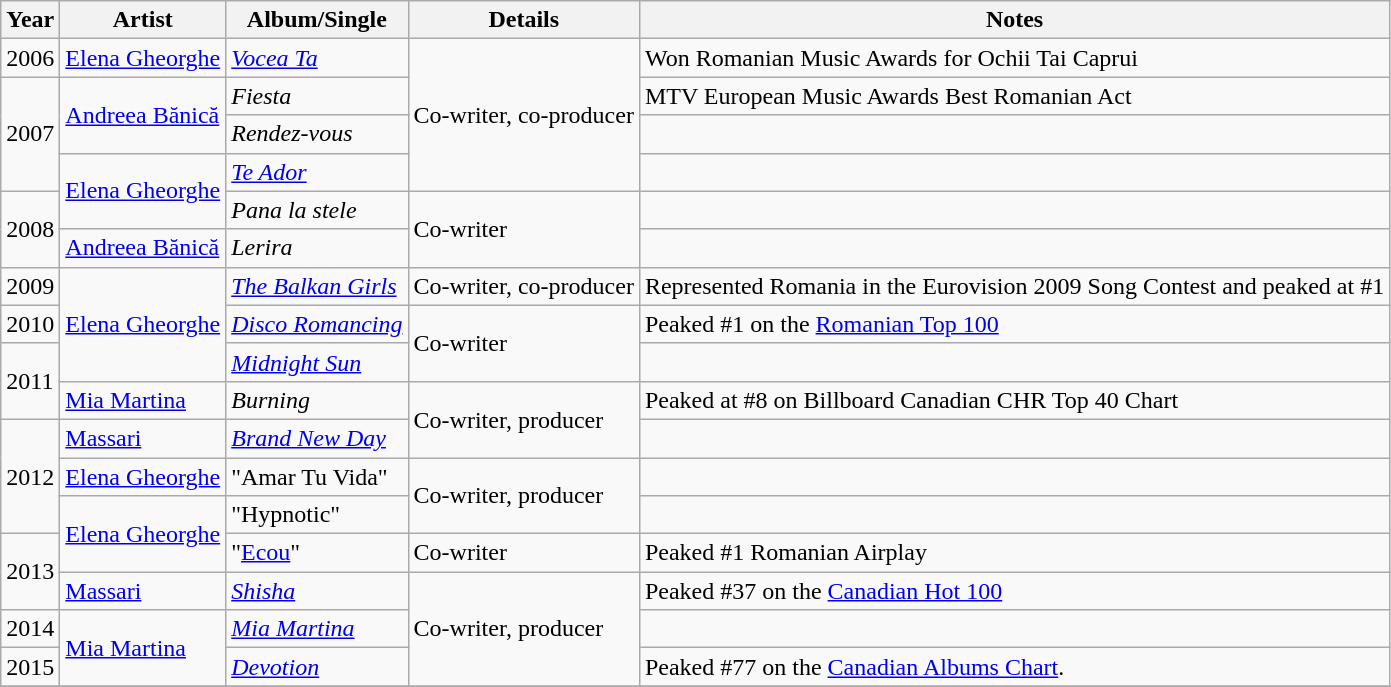<table class="wikitable">
<tr>
<th>Year</th>
<th>Artist</th>
<th>Album/Single</th>
<th>Details</th>
<th>Notes</th>
</tr>
<tr>
<td rowspan="1">2006</td>
<td><a href='#'>Elena Gheorghe</a></td>
<td><em><a href='#'>Vocea Ta</a></em></td>
<td rowspan="4">Co-writer, co-producer</td>
<td>Won Romanian Music Awards for Ochii Tai Caprui</td>
</tr>
<tr>
<td rowspan="3">2007</td>
<td rowspan="2"><a href='#'>Andreea Bănică</a></td>
<td><em>Fiesta</em></td>
<td>MTV European Music Awards Best Romanian Act</td>
</tr>
<tr>
<td><em>Rendez-vous</em></td>
<td></td>
</tr>
<tr>
<td rowspan="2"><a href='#'>Elena Gheorghe</a></td>
<td><em><a href='#'>Te Ador</a> </em></td>
<td></td>
</tr>
<tr>
<td rowspan="2">2008</td>
<td><em>Pana la stele</em></td>
<td rowspan="2">Co-writer</td>
<td></td>
</tr>
<tr>
<td><a href='#'>Andreea Bănică</a></td>
<td><em>Lerira</em></td>
<td></td>
</tr>
<tr>
<td rowspan="1">2009</td>
<td rowspan="3"><a href='#'>Elena Gheorghe</a></td>
<td><em><a href='#'>The Balkan Girls</a></em></td>
<td>Co-writer, co-producer</td>
<td>Represented Romania in the Eurovision 2009 Song Contest and peaked at #1</td>
</tr>
<tr>
<td rowspan="1">2010</td>
<td><em><a href='#'>Disco Romancing</a></em></td>
<td rowspan="2">Co-writer</td>
<td>Peaked #1 on the <a href='#'>Romanian Top 100</a></td>
</tr>
<tr>
<td rowspan="2">2011</td>
<td><a href='#'><em>Midnight Sun</em></a></td>
<td></td>
</tr>
<tr>
<td><a href='#'>Mia Martina</a></td>
<td><em>Burning</em></td>
<td rowspan="2">Co-writer, producer</td>
<td>Peaked at #8 on Billboard Canadian CHR Top 40 Chart</td>
</tr>
<tr>
<td rowspan="3">2012</td>
<td><a href='#'>Massari</a></td>
<td><em> <a href='#'>Brand New Day</a></em></td>
<td></td>
</tr>
<tr>
<td><a href='#'>Elena Gheorghe</a></td>
<td>"Amar Tu Vida"</td>
<td rowspan="2">Co-writer, producer</td>
<td></td>
</tr>
<tr>
<td rowspan="2"><a href='#'>Elena Gheorghe</a></td>
<td>"Hypnotic"</td>
<td></td>
</tr>
<tr>
<td rowspan="2">2013</td>
<td>"<a href='#'>Ecou</a>"</td>
<td>Co-writer</td>
<td>Peaked #1 Romanian Airplay</td>
</tr>
<tr>
<td><a href='#'>Massari</a></td>
<td><em><a href='#'>Shisha</a></em></td>
<td rowspan="3">Co-writer, producer</td>
<td>Peaked #37 on the <a href='#'>Canadian Hot 100</a></td>
</tr>
<tr>
<td>2014</td>
<td rowspan="2"><a href='#'>Mia Martina</a></td>
<td><em><a href='#'>Mia Martina</a></em></td>
<td></td>
</tr>
<tr>
<td>2015</td>
<td><a href='#'><em>Devotion</em></a></td>
<td>Peaked #77 on the <a href='#'>Canadian Albums Chart</a>.</td>
</tr>
<tr>
</tr>
</table>
